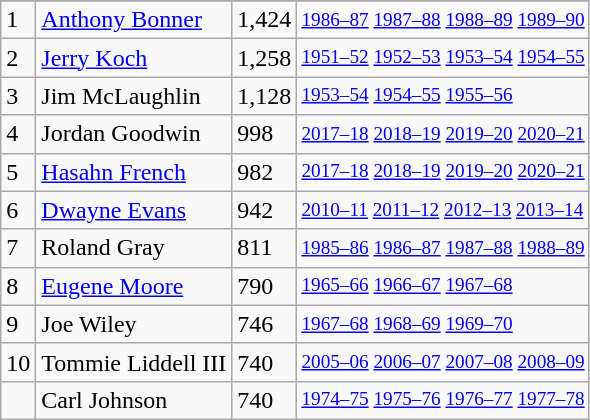<table class="wikitable">
<tr>
</tr>
<tr>
<td>1</td>
<td><a href='#'>Anthony Bonner</a></td>
<td>1,424</td>
<td style="font-size:80%;"><a href='#'>1986–87</a> <a href='#'>1987–88</a> <a href='#'>1988–89</a> <a href='#'>1989–90</a></td>
</tr>
<tr>
<td>2</td>
<td><a href='#'>Jerry Koch</a></td>
<td>1,258</td>
<td style="font-size:80%;"><a href='#'>1951–52</a> <a href='#'>1952–53</a> <a href='#'>1953–54</a> <a href='#'>1954–55</a></td>
</tr>
<tr>
<td>3</td>
<td>Jim McLaughlin</td>
<td>1,128</td>
<td style="font-size:80%;"><a href='#'>1953–54</a> <a href='#'>1954–55</a> <a href='#'>1955–56</a></td>
</tr>
<tr>
<td>4</td>
<td>Jordan Goodwin</td>
<td>998</td>
<td style="font-size:80%;"><a href='#'>2017–18</a> <a href='#'>2018–19</a> <a href='#'>2019–20</a> <a href='#'>2020–21</a></td>
</tr>
<tr>
<td>5</td>
<td><a href='#'>Hasahn French</a></td>
<td>982</td>
<td style="font-size:80%;"><a href='#'>2017–18</a> <a href='#'>2018–19</a> <a href='#'>2019–20</a> <a href='#'>2020–21</a></td>
</tr>
<tr>
<td>6</td>
<td><a href='#'>Dwayne Evans</a></td>
<td>942</td>
<td style="font-size:80%;"><a href='#'>2010–11</a> <a href='#'>2011–12</a> <a href='#'>2012–13</a> <a href='#'>2013–14</a></td>
</tr>
<tr>
<td>7</td>
<td>Roland Gray</td>
<td>811</td>
<td style="font-size:80%;"><a href='#'>1985–86</a> <a href='#'>1986–87</a> <a href='#'>1987–88</a> <a href='#'>1988–89</a></td>
</tr>
<tr>
<td>8</td>
<td><a href='#'>Eugene Moore</a></td>
<td>790</td>
<td style="font-size:80%;"><a href='#'>1965–66</a> <a href='#'>1966–67</a> <a href='#'>1967–68</a></td>
</tr>
<tr>
<td>9</td>
<td>Joe Wiley</td>
<td>746</td>
<td style="font-size:80%;"><a href='#'>1967–68</a> <a href='#'>1968–69</a> <a href='#'>1969–70</a></td>
</tr>
<tr>
<td>10</td>
<td>Tommie Liddell III</td>
<td>740</td>
<td style="font-size:80%;"><a href='#'>2005–06</a> <a href='#'>2006–07</a> <a href='#'>2007–08</a> <a href='#'>2008–09</a></td>
</tr>
<tr>
<td></td>
<td>Carl Johnson</td>
<td>740</td>
<td style="font-size:80%;"><a href='#'>1974–75</a> <a href='#'>1975–76</a> <a href='#'>1976–77</a> <a href='#'>1977–78</a></td>
</tr>
</table>
